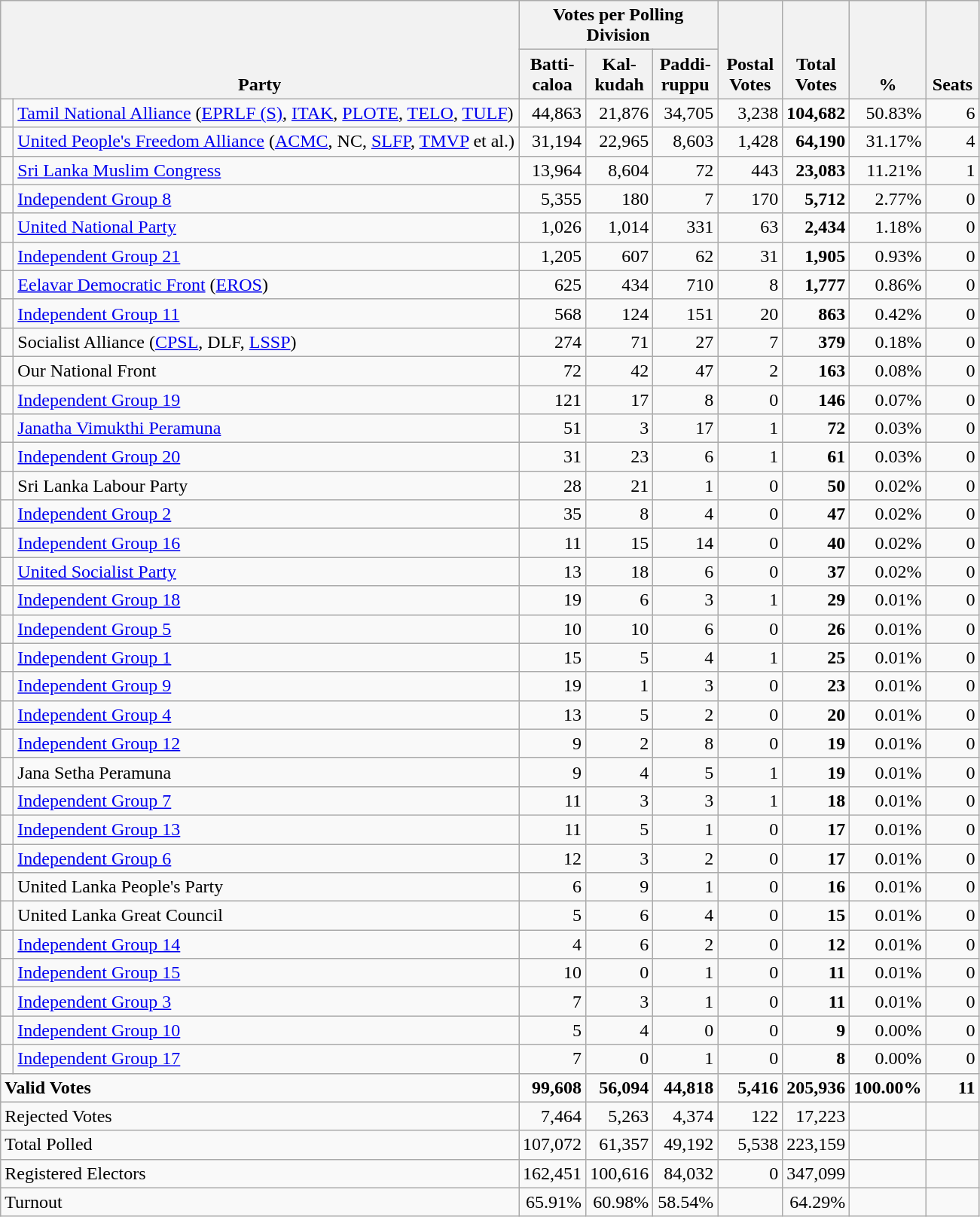<table class="wikitable" border="1" style="text-align:right;">
<tr>
<th align=left valign=bottom rowspan=2 colspan=2>Party</th>
<th colspan=3>Votes per Polling Division</th>
<th align=center valign=bottom rowspan=2 width="50">Postal<br>Votes</th>
<th align=center valign=bottom rowspan=2 width="50">Total Votes</th>
<th align=center valign=bottom rowspan=2 width="50">%</th>
<th align=center valign=bottom rowspan=2 width="40">Seats</th>
</tr>
<tr>
<th align=center valign=bottom width="50">Batti-<br>caloa</th>
<th align=center valign=bottom width="50">Kal-<br>kudah</th>
<th align=center valign=bottom width="50">Paddi-<br>ruppu</th>
</tr>
<tr>
<td bgcolor=> </td>
<td align=left><a href='#'>Tamil National Alliance</a> (<a href='#'>EPRLF (S)</a>, <a href='#'>ITAK</a>, <a href='#'>PLOTE</a>, <a href='#'>TELO</a>, <a href='#'>TULF</a>)</td>
<td>44,863</td>
<td>21,876</td>
<td>34,705</td>
<td>3,238</td>
<td><strong>104,682</strong></td>
<td>50.83%</td>
<td>6</td>
</tr>
<tr>
<td bgcolor=> </td>
<td align=left><a href='#'>United People's Freedom Alliance</a> (<a href='#'>ACMC</a>, NC, <a href='#'>SLFP</a>, <a href='#'>TMVP</a> et al.)</td>
<td>31,194</td>
<td>22,965</td>
<td>8,603</td>
<td>1,428</td>
<td><strong>64,190</strong></td>
<td>31.17%</td>
<td>4</td>
</tr>
<tr>
<td bgcolor=> </td>
<td align=left><a href='#'>Sri Lanka Muslim Congress</a></td>
<td>13,964</td>
<td>8,604</td>
<td>72</td>
<td>443</td>
<td><strong>23,083</strong></td>
<td>11.21%</td>
<td>1</td>
</tr>
<tr>
<td bgcolor=> </td>
<td align=left><a href='#'>Independent Group 8</a></td>
<td>5,355</td>
<td>180</td>
<td>7</td>
<td>170</td>
<td><strong>5,712</strong></td>
<td>2.77%</td>
<td>0</td>
</tr>
<tr>
<td bgcolor=> </td>
<td align=left><a href='#'>United National Party</a></td>
<td>1,026</td>
<td>1,014</td>
<td>331</td>
<td>63</td>
<td><strong>2,434</strong></td>
<td>1.18%</td>
<td>0</td>
</tr>
<tr>
<td bgcolor=> </td>
<td align=left><a href='#'>Independent Group 21</a></td>
<td>1,205</td>
<td>607</td>
<td>62</td>
<td>31</td>
<td><strong>1,905</strong></td>
<td>0.93%</td>
<td>0</td>
</tr>
<tr>
<td bgcolor=> </td>
<td align=left><a href='#'>Eelavar Democratic Front</a> (<a href='#'>EROS</a>)</td>
<td>625</td>
<td>434</td>
<td>710</td>
<td>8</td>
<td><strong>1,777</strong></td>
<td>0.86%</td>
<td>0</td>
</tr>
<tr>
<td bgcolor=> </td>
<td align=left><a href='#'>Independent Group 11</a></td>
<td>568</td>
<td>124</td>
<td>151</td>
<td>20</td>
<td><strong>863</strong></td>
<td>0.42%</td>
<td>0</td>
</tr>
<tr>
<td></td>
<td align=left>Socialist Alliance (<a href='#'>CPSL</a>, DLF, <a href='#'>LSSP</a>)</td>
<td>274</td>
<td>71</td>
<td>27</td>
<td>7</td>
<td><strong>379</strong></td>
<td>0.18%</td>
<td>0</td>
</tr>
<tr>
<td></td>
<td align=left>Our National Front</td>
<td>72</td>
<td>42</td>
<td>47</td>
<td>2</td>
<td><strong>163</strong></td>
<td>0.08%</td>
<td>0</td>
</tr>
<tr>
<td bgcolor=> </td>
<td align=left><a href='#'>Independent Group 19</a></td>
<td>121</td>
<td>17</td>
<td>8</td>
<td>0</td>
<td><strong>146</strong></td>
<td>0.07%</td>
<td>0</td>
</tr>
<tr>
<td bgcolor=> </td>
<td align=left><a href='#'>Janatha Vimukthi Peramuna</a></td>
<td>51</td>
<td>3</td>
<td>17</td>
<td>1</td>
<td><strong>72</strong></td>
<td>0.03%</td>
<td>0</td>
</tr>
<tr>
<td bgcolor=> </td>
<td align=left><a href='#'>Independent Group 20</a></td>
<td>31</td>
<td>23</td>
<td>6</td>
<td>1</td>
<td><strong>61</strong></td>
<td>0.03%</td>
<td>0</td>
</tr>
<tr>
<td></td>
<td align=left>Sri Lanka Labour Party</td>
<td>28</td>
<td>21</td>
<td>1</td>
<td>0</td>
<td><strong>50</strong></td>
<td>0.02%</td>
<td>0</td>
</tr>
<tr>
<td bgcolor=> </td>
<td align=left><a href='#'>Independent Group 2</a></td>
<td>35</td>
<td>8</td>
<td>4</td>
<td>0</td>
<td><strong>47</strong></td>
<td>0.02%</td>
<td>0</td>
</tr>
<tr>
<td bgcolor=> </td>
<td align=left><a href='#'>Independent Group 16</a></td>
<td>11</td>
<td>15</td>
<td>14</td>
<td>0</td>
<td><strong>40</strong></td>
<td>0.02%</td>
<td>0</td>
</tr>
<tr>
<td></td>
<td align=left><a href='#'>United Socialist Party</a></td>
<td>13</td>
<td>18</td>
<td>6</td>
<td>0</td>
<td><strong>37</strong></td>
<td>0.02%</td>
<td>0</td>
</tr>
<tr>
<td bgcolor=> </td>
<td align=left><a href='#'>Independent Group 18</a></td>
<td>19</td>
<td>6</td>
<td>3</td>
<td>1</td>
<td><strong>29</strong></td>
<td>0.01%</td>
<td>0</td>
</tr>
<tr>
<td bgcolor=> </td>
<td align=left><a href='#'>Independent Group 5</a></td>
<td>10</td>
<td>10</td>
<td>6</td>
<td>0</td>
<td><strong>26</strong></td>
<td>0.01%</td>
<td>0</td>
</tr>
<tr>
<td bgcolor=> </td>
<td align=left><a href='#'>Independent Group 1</a></td>
<td>15</td>
<td>5</td>
<td>4</td>
<td>1</td>
<td><strong>25</strong></td>
<td>0.01%</td>
<td>0</td>
</tr>
<tr>
<td bgcolor=> </td>
<td align=left><a href='#'>Independent Group 9</a></td>
<td>19</td>
<td>1</td>
<td>3</td>
<td>0</td>
<td><strong>23</strong></td>
<td>0.01%</td>
<td>0</td>
</tr>
<tr>
<td bgcolor=> </td>
<td align=left><a href='#'>Independent Group 4</a></td>
<td>13</td>
<td>5</td>
<td>2</td>
<td>0</td>
<td><strong>20</strong></td>
<td>0.01%</td>
<td>0</td>
</tr>
<tr>
<td bgcolor=> </td>
<td align=left><a href='#'>Independent Group 12</a></td>
<td>9</td>
<td>2</td>
<td>8</td>
<td>0</td>
<td><strong>19</strong></td>
<td>0.01%</td>
<td>0</td>
</tr>
<tr>
<td></td>
<td align=left>Jana Setha Peramuna</td>
<td>9</td>
<td>4</td>
<td>5</td>
<td>1</td>
<td><strong>19</strong></td>
<td>0.01%</td>
<td>0</td>
</tr>
<tr>
<td bgcolor=> </td>
<td align=left><a href='#'>Independent Group 7</a></td>
<td>11</td>
<td>3</td>
<td>3</td>
<td>1</td>
<td><strong>18</strong></td>
<td>0.01%</td>
<td>0</td>
</tr>
<tr>
<td bgcolor=> </td>
<td align=left><a href='#'>Independent Group 13</a></td>
<td>11</td>
<td>5</td>
<td>1</td>
<td>0</td>
<td><strong>17</strong></td>
<td>0.01%</td>
<td>0</td>
</tr>
<tr>
<td bgcolor=> </td>
<td align=left><a href='#'>Independent Group 6</a></td>
<td>12</td>
<td>3</td>
<td>2</td>
<td>0</td>
<td><strong>17</strong></td>
<td>0.01%</td>
<td>0</td>
</tr>
<tr>
<td></td>
<td align=left>United Lanka People's Party</td>
<td>6</td>
<td>9</td>
<td>1</td>
<td>0</td>
<td><strong>16</strong></td>
<td>0.01%</td>
<td>0</td>
</tr>
<tr>
<td></td>
<td align=left>United Lanka Great Council</td>
<td>5</td>
<td>6</td>
<td>4</td>
<td>0</td>
<td><strong>15</strong></td>
<td>0.01%</td>
<td>0</td>
</tr>
<tr>
<td bgcolor=> </td>
<td align=left><a href='#'>Independent Group 14</a></td>
<td>4</td>
<td>6</td>
<td>2</td>
<td>0</td>
<td><strong>12</strong></td>
<td>0.01%</td>
<td>0</td>
</tr>
<tr>
<td bgcolor=> </td>
<td align=left><a href='#'>Independent Group 15</a></td>
<td>10</td>
<td>0</td>
<td>1</td>
<td>0</td>
<td><strong>11</strong></td>
<td>0.01%</td>
<td>0</td>
</tr>
<tr>
<td bgcolor=> </td>
<td align=left><a href='#'>Independent Group 3</a></td>
<td>7</td>
<td>3</td>
<td>1</td>
<td>0</td>
<td><strong>11</strong></td>
<td>0.01%</td>
<td>0</td>
</tr>
<tr>
<td bgcolor=> </td>
<td align=left><a href='#'>Independent Group 10</a></td>
<td>5</td>
<td>4</td>
<td>0</td>
<td>0</td>
<td><strong>9</strong></td>
<td>0.00%</td>
<td>0</td>
</tr>
<tr>
<td bgcolor=> </td>
<td align=left><a href='#'>Independent Group 17</a></td>
<td>7</td>
<td>0</td>
<td>1</td>
<td>0</td>
<td><strong>8</strong></td>
<td>0.00%</td>
<td>0</td>
</tr>
<tr>
<td align=left colspan=2><strong>Valid Votes</strong></td>
<td><strong>99,608</strong></td>
<td><strong>56,094</strong></td>
<td><strong>44,818</strong></td>
<td><strong>5,416</strong></td>
<td><strong>205,936</strong></td>
<td><strong>100.00%</strong></td>
<td><strong>11</strong></td>
</tr>
<tr>
<td align=left colspan=2>Rejected Votes</td>
<td>7,464</td>
<td>5,263</td>
<td>4,374</td>
<td>122</td>
<td>17,223</td>
<td></td>
<td></td>
</tr>
<tr>
<td align=left colspan=2>Total Polled</td>
<td>107,072</td>
<td>61,357</td>
<td>49,192</td>
<td>5,538</td>
<td>223,159</td>
<td></td>
<td></td>
</tr>
<tr>
<td align=left colspan=2>Registered Electors</td>
<td>162,451</td>
<td>100,616</td>
<td>84,032</td>
<td>0</td>
<td>347,099</td>
<td></td>
<td></td>
</tr>
<tr>
<td align=left colspan=2>Turnout</td>
<td>65.91%</td>
<td>60.98%</td>
<td>58.54%</td>
<td></td>
<td>64.29%</td>
<td></td>
<td></td>
</tr>
</table>
